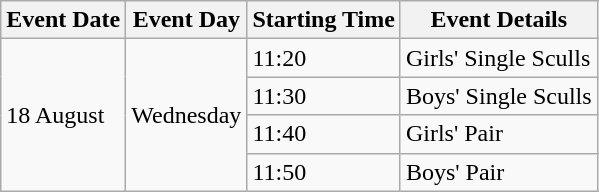<table class="wikitable">
<tr>
<th>Event Date</th>
<th>Event Day</th>
<th>Starting Time</th>
<th>Event Details</th>
</tr>
<tr>
<td rowspan=4>18 August</td>
<td rowspan=4>Wednesday</td>
<td>11:20</td>
<td>Girls' Single Sculls</td>
</tr>
<tr>
<td>11:30</td>
<td>Boys' Single Sculls</td>
</tr>
<tr>
<td>11:40</td>
<td>Girls' Pair</td>
</tr>
<tr>
<td>11:50</td>
<td>Boys' Pair</td>
</tr>
</table>
